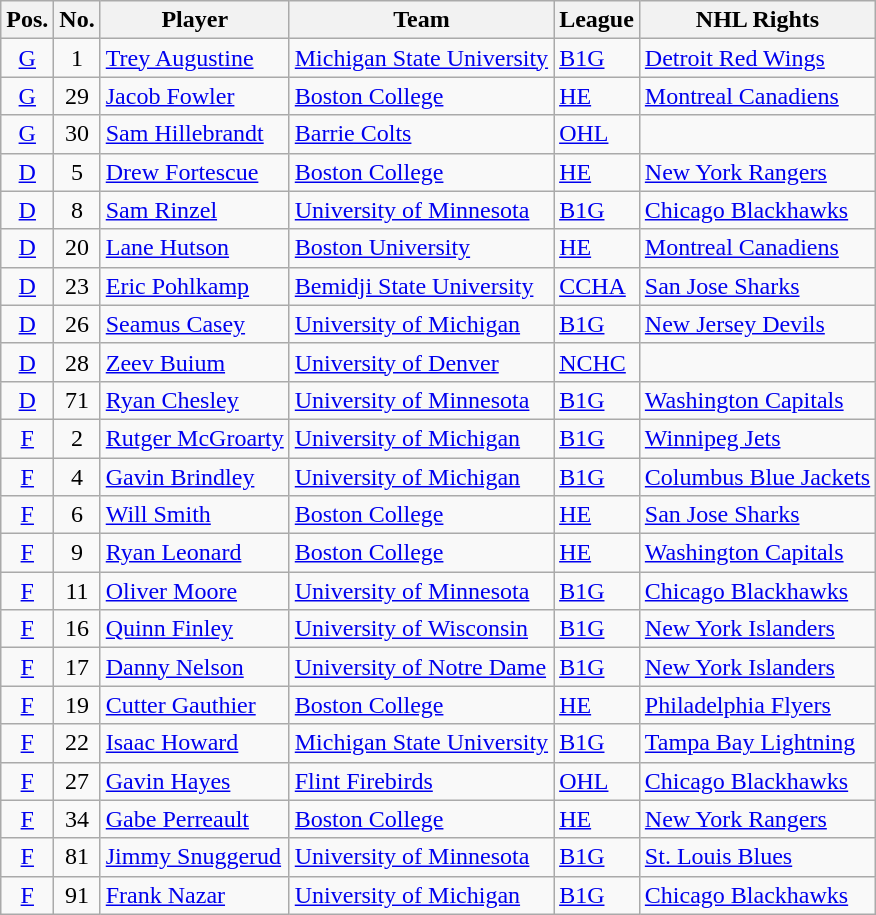<table class="wikitable sortable">
<tr>
<th>Pos.</th>
<th>No.</th>
<th>Player</th>
<th>Team</th>
<th>League</th>
<th>NHL Rights</th>
</tr>
<tr>
<td style="text-align:center;"><a href='#'>G</a></td>
<td style="text-align:center;">1</td>
<td><a href='#'>Trey Augustine</a></td>
<td> <a href='#'>Michigan State University</a></td>
<td> <a href='#'>B1G</a></td>
<td><a href='#'>Detroit Red Wings</a></td>
</tr>
<tr>
<td style="text-align:center;"><a href='#'>G</a></td>
<td style="text-align:center;">29</td>
<td><a href='#'>Jacob Fowler</a></td>
<td> <a href='#'>Boston College</a></td>
<td> <a href='#'>HE</a></td>
<td><a href='#'>Montreal Canadiens</a></td>
</tr>
<tr>
<td style="text-align:center;"><a href='#'>G</a></td>
<td style="text-align:center;">30</td>
<td><a href='#'>Sam Hillebrandt</a></td>
<td> <a href='#'>Barrie Colts</a></td>
<td> <a href='#'>OHL</a></td>
<td></td>
</tr>
<tr>
<td style="text-align:center;"><a href='#'>D</a></td>
<td style="text-align:center;">5</td>
<td><a href='#'>Drew Fortescue</a></td>
<td> <a href='#'>Boston College</a></td>
<td> <a href='#'>HE</a></td>
<td><a href='#'>New York Rangers</a></td>
</tr>
<tr>
<td style="text-align:center;"><a href='#'>D</a></td>
<td style="text-align:center;">8</td>
<td><a href='#'>Sam Rinzel</a></td>
<td> <a href='#'>University of Minnesota</a></td>
<td> <a href='#'>B1G</a></td>
<td><a href='#'>Chicago Blackhawks</a></td>
</tr>
<tr>
<td style="text-align:center;"><a href='#'>D</a></td>
<td style="text-align:center;">20</td>
<td><a href='#'>Lane Hutson</a></td>
<td> <a href='#'>Boston University</a></td>
<td> <a href='#'>HE</a></td>
<td><a href='#'>Montreal Canadiens</a></td>
</tr>
<tr>
<td style="text-align:center;"><a href='#'>D</a></td>
<td style="text-align:center;">23</td>
<td><a href='#'>Eric Pohlkamp</a></td>
<td> <a href='#'>Bemidji State University</a></td>
<td> <a href='#'>CCHA</a></td>
<td><a href='#'>San Jose Sharks</a></td>
</tr>
<tr>
<td style="text-align:center;"><a href='#'>D</a></td>
<td style="text-align:center;">26</td>
<td><a href='#'>Seamus Casey</a></td>
<td> <a href='#'>University of Michigan</a></td>
<td> <a href='#'>B1G</a></td>
<td><a href='#'>New Jersey Devils</a></td>
</tr>
<tr>
<td style="text-align:center;"><a href='#'>D</a></td>
<td style="text-align:center;">28</td>
<td><a href='#'>Zeev Buium</a></td>
<td> <a href='#'>University of Denver</a></td>
<td> <a href='#'>NCHC</a></td>
<td></td>
</tr>
<tr>
<td style="text-align:center;"><a href='#'>D</a></td>
<td style="text-align:center;">71</td>
<td><a href='#'>Ryan Chesley</a></td>
<td> <a href='#'>University of Minnesota</a></td>
<td> <a href='#'>B1G</a></td>
<td><a href='#'>Washington Capitals</a></td>
</tr>
<tr>
<td style="text-align:center;"><a href='#'>F</a></td>
<td style="text-align:center;">2</td>
<td><a href='#'>Rutger McGroarty</a></td>
<td> <a href='#'>University of Michigan</a></td>
<td> <a href='#'>B1G</a></td>
<td><a href='#'>Winnipeg Jets</a></td>
</tr>
<tr>
<td style="text-align:center;"><a href='#'>F</a></td>
<td style="text-align:center;">4</td>
<td><a href='#'>Gavin Brindley</a></td>
<td> <a href='#'>University of Michigan</a></td>
<td> <a href='#'>B1G</a></td>
<td><a href='#'>Columbus Blue Jackets</a></td>
</tr>
<tr>
<td style="text-align:center;"><a href='#'>F</a></td>
<td style="text-align:center;">6</td>
<td><a href='#'>Will Smith</a></td>
<td> <a href='#'>Boston College</a></td>
<td> <a href='#'>HE</a></td>
<td><a href='#'>San Jose Sharks</a></td>
</tr>
<tr>
<td style="text-align:center;"><a href='#'>F</a></td>
<td style="text-align:center;">9</td>
<td><a href='#'>Ryan Leonard</a></td>
<td> <a href='#'>Boston College</a></td>
<td> <a href='#'>HE</a></td>
<td><a href='#'>Washington Capitals</a></td>
</tr>
<tr>
<td style="text-align:center;"><a href='#'>F</a></td>
<td style="text-align:center;">11</td>
<td><a href='#'>Oliver Moore</a></td>
<td> <a href='#'>University of Minnesota</a></td>
<td> <a href='#'>B1G</a></td>
<td><a href='#'>Chicago Blackhawks</a></td>
</tr>
<tr>
<td style="text-align:center;"><a href='#'>F</a></td>
<td style="text-align:center;">16</td>
<td><a href='#'>Quinn Finley</a></td>
<td> <a href='#'>University of Wisconsin</a></td>
<td> <a href='#'>B1G</a></td>
<td><a href='#'>New York Islanders</a></td>
</tr>
<tr>
<td style="text-align:center;"><a href='#'>F</a></td>
<td style="text-align:center;">17</td>
<td><a href='#'>Danny Nelson</a></td>
<td> <a href='#'>University of Notre Dame</a></td>
<td> <a href='#'>B1G</a></td>
<td><a href='#'>New York Islanders</a></td>
</tr>
<tr>
<td style="text-align:center;"><a href='#'>F</a></td>
<td style="text-align:center;">19</td>
<td><a href='#'>Cutter Gauthier</a></td>
<td> <a href='#'>Boston College</a></td>
<td> <a href='#'>HE</a></td>
<td><a href='#'>Philadelphia Flyers</a></td>
</tr>
<tr>
<td style="text-align:center;"><a href='#'>F</a></td>
<td style="text-align:center;">22</td>
<td><a href='#'>Isaac Howard</a></td>
<td> <a href='#'>Michigan State University</a></td>
<td> <a href='#'>B1G</a></td>
<td><a href='#'>Tampa Bay Lightning</a></td>
</tr>
<tr>
<td style="text-align:center;"><a href='#'>F</a></td>
<td style="text-align:center;">27</td>
<td><a href='#'>Gavin Hayes</a></td>
<td> <a href='#'>Flint Firebirds</a></td>
<td> <a href='#'>OHL</a></td>
<td><a href='#'>Chicago Blackhawks</a></td>
</tr>
<tr>
<td style="text-align:center;"><a href='#'>F</a></td>
<td style="text-align:center;">34</td>
<td><a href='#'>Gabe Perreault</a></td>
<td> <a href='#'>Boston College</a></td>
<td> <a href='#'>HE</a></td>
<td><a href='#'>New York Rangers</a></td>
</tr>
<tr>
<td style="text-align:center;"><a href='#'>F</a></td>
<td style="text-align:center;">81</td>
<td><a href='#'>Jimmy Snuggerud</a></td>
<td> <a href='#'>University of Minnesota</a></td>
<td> <a href='#'>B1G</a></td>
<td><a href='#'>St. Louis Blues</a></td>
</tr>
<tr>
<td style="text-align:center;"><a href='#'>F</a></td>
<td style="text-align:center;">91</td>
<td><a href='#'>Frank Nazar</a></td>
<td> <a href='#'>University of Michigan</a></td>
<td> <a href='#'>B1G</a></td>
<td><a href='#'>Chicago Blackhawks</a></td>
</tr>
</table>
